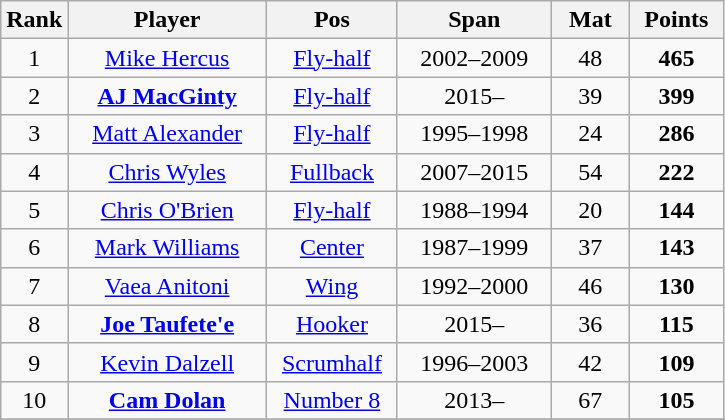<table class="wikitable" style="font-size:100%; text-align:center;">
<tr>
<th style="width:25px;">Rank</th>
<th style="width:125px;">Player</th>
<th style="width:80px;">Pos</th>
<th style="width:95px;">Span</th>
<th style="width:45px;">Mat</th>
<th style="width:55px;">Points</th>
</tr>
<tr>
<td>1</td>
<td><a href='#'>Mike Hercus</a></td>
<td><a href='#'>Fly-half</a></td>
<td>2002–2009</td>
<td>48</td>
<td><strong>465</strong></td>
</tr>
<tr>
<td>2</td>
<td><strong><a href='#'>AJ MacGinty</a></strong></td>
<td><a href='#'>Fly-half</a></td>
<td>2015–</td>
<td>39</td>
<td><strong>399</strong></td>
</tr>
<tr>
<td>3</td>
<td><a href='#'>Matt Alexander</a></td>
<td><a href='#'>Fly-half</a></td>
<td>1995–1998</td>
<td>24</td>
<td><strong>286</strong></td>
</tr>
<tr>
<td>4</td>
<td><a href='#'>Chris Wyles</a></td>
<td><a href='#'>Fullback</a></td>
<td>2007–2015</td>
<td>54</td>
<td><strong>222</strong></td>
</tr>
<tr>
<td>5</td>
<td><a href='#'>Chris O'Brien</a></td>
<td><a href='#'>Fly-half</a></td>
<td>1988–1994</td>
<td>20</td>
<td><strong>144</strong></td>
</tr>
<tr>
<td>6</td>
<td><a href='#'>Mark Williams</a></td>
<td><a href='#'>Center</a></td>
<td>1987–1999</td>
<td>37</td>
<td><strong>143</strong></td>
</tr>
<tr>
<td>7</td>
<td><a href='#'>Vaea Anitoni</a></td>
<td><a href='#'>Wing</a></td>
<td>1992–2000</td>
<td>46</td>
<td><strong>130</strong></td>
</tr>
<tr>
<td>8</td>
<td><strong><a href='#'>Joe Taufete'e</a></strong></td>
<td><a href='#'>Hooker</a></td>
<td>2015–</td>
<td>36</td>
<td><strong>115</strong></td>
</tr>
<tr>
<td>9</td>
<td><a href='#'>Kevin Dalzell</a></td>
<td><a href='#'>Scrumhalf</a></td>
<td>1996–2003</td>
<td>42</td>
<td><strong>109</strong></td>
</tr>
<tr>
<td>10</td>
<td><strong><a href='#'>Cam Dolan</a></strong></td>
<td><a href='#'>Number 8</a></td>
<td>2013–</td>
<td>67</td>
<td><strong>105</strong></td>
</tr>
<tr>
</tr>
</table>
